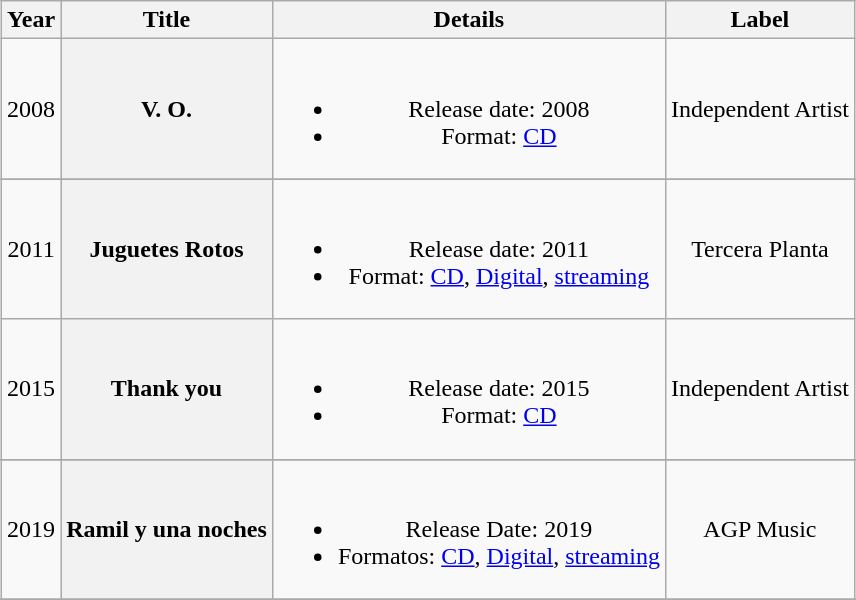<table class="wikitable plainrowheaders" style="margin:1em auto; text-align:center;">
<tr>
<th rowspan="1" scope="col">Year</th>
<th rowspan="1">Title</th>
<th rowspan="1" scope="col">Details</th>
<th rowspan="1">Label</th>
</tr>
<tr>
<td>2008</td>
<th scope="row">V. O.</th>
<td><br><ul><li>Release date: 2008</li><li>Format: <a href='#'>CD</a></li></ul></td>
<td>Independent Artist</td>
</tr>
<tr>
</tr>
<tr>
<td>2011</td>
<th scope="row">Juguetes Rotos</th>
<td><br><ul><li>Release date: 2011</li><li>Format: <a href='#'>CD</a>, <a href='#'>Digital</a>, <a href='#'>streaming</a></li></ul></td>
<td>Tercera Planta</td>
</tr>
<tr>
<td>2015</td>
<th scope="row">Thank you</th>
<td><br><ul><li>Release date: 2015</li><li>Format: <a href='#'>CD</a></li></ul></td>
<td>Independent Artist</td>
</tr>
<tr>
</tr>
<tr>
<td>2019</td>
<th scope="row">Ramil y una noches</th>
<td><br><ul><li>Release Date: 2019</li><li>Formatos: <a href='#'>CD</a>, <a href='#'>Digital</a>, <a href='#'>streaming</a></li></ul></td>
<td>AGP Music</td>
</tr>
<tr>
</tr>
<tr>
</tr>
</table>
